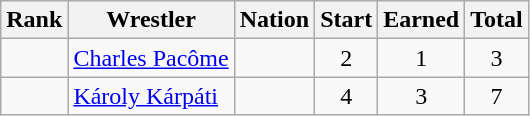<table class="wikitable sortable" style="text-align:center;">
<tr>
<th>Rank</th>
<th>Wrestler</th>
<th>Nation</th>
<th>Start</th>
<th>Earned</th>
<th>Total</th>
</tr>
<tr>
<td></td>
<td align=left><a href='#'>Charles Pacôme</a></td>
<td align=left></td>
<td>2</td>
<td>1</td>
<td>3</td>
</tr>
<tr>
<td></td>
<td align=left><a href='#'>Károly Kárpáti</a></td>
<td align=left></td>
<td>4</td>
<td>3</td>
<td>7</td>
</tr>
</table>
